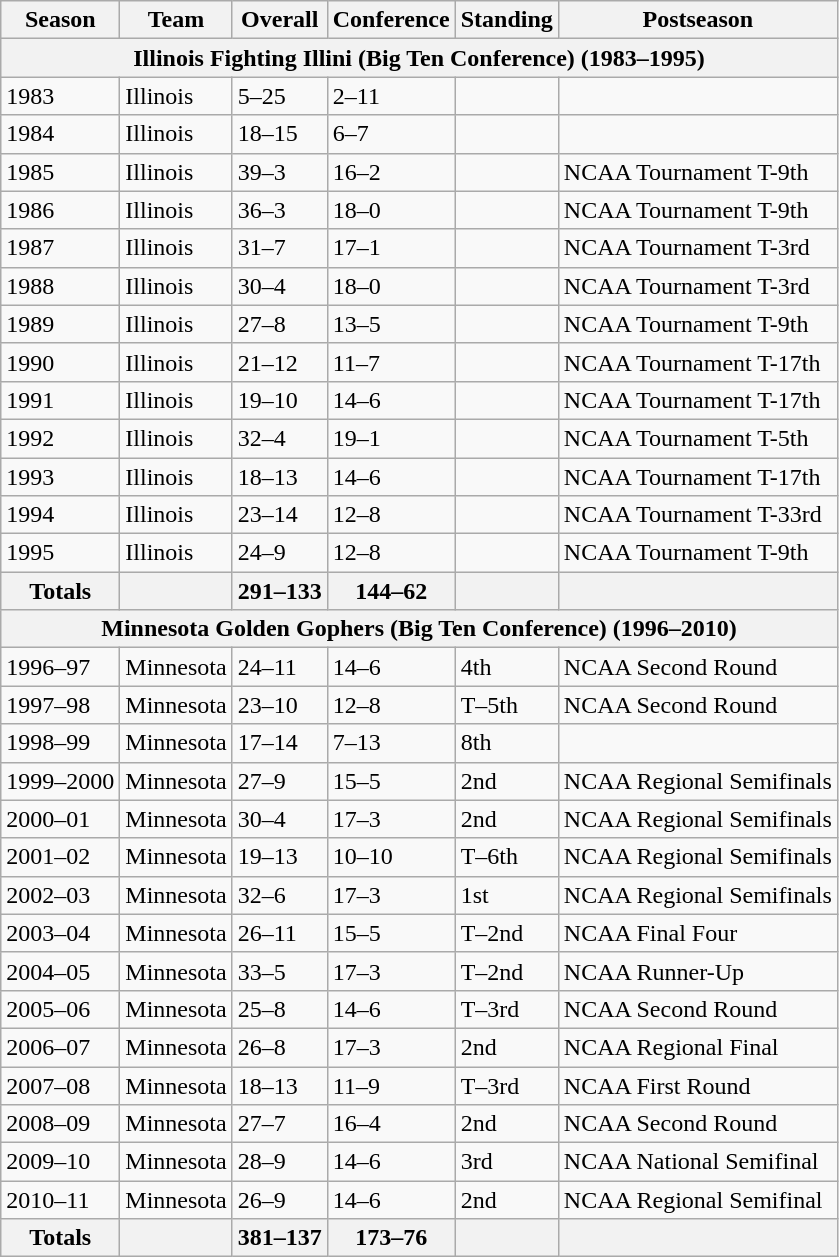<table class="wikitable sortable">
<tr>
<th>Season</th>
<th>Team</th>
<th>Overall</th>
<th>Conference</th>
<th>Standing</th>
<th>Postseason</th>
</tr>
<tr>
<th colspan="6">Illinois Fighting Illini (Big Ten Conference) (1983–1995)</th>
</tr>
<tr>
<td>1983</td>
<td>Illinois</td>
<td>5–25</td>
<td>2–11</td>
<td></td>
<td></td>
</tr>
<tr>
<td>1984</td>
<td>Illinois</td>
<td>18–15</td>
<td>6–7</td>
<td></td>
<td></td>
</tr>
<tr>
<td>1985</td>
<td>Illinois</td>
<td>39–3</td>
<td>16–2</td>
<td></td>
<td>NCAA Tournament T-9th</td>
</tr>
<tr>
<td>1986</td>
<td>Illinois</td>
<td>36–3</td>
<td>18–0</td>
<td></td>
<td>NCAA Tournament T-9th</td>
</tr>
<tr>
<td>1987</td>
<td>Illinois</td>
<td>31–7</td>
<td>17–1</td>
<td></td>
<td>NCAA Tournament T-3rd</td>
</tr>
<tr>
<td>1988</td>
<td>Illinois</td>
<td>30–4</td>
<td>18–0</td>
<td></td>
<td>NCAA Tournament T-3rd</td>
</tr>
<tr>
<td>1989</td>
<td>Illinois</td>
<td>27–8</td>
<td>13–5</td>
<td></td>
<td>NCAA Tournament T-9th</td>
</tr>
<tr>
<td>1990</td>
<td>Illinois</td>
<td>21–12</td>
<td>11–7</td>
<td></td>
<td>NCAA Tournament T-17th</td>
</tr>
<tr>
<td>1991</td>
<td>Illinois</td>
<td>19–10</td>
<td>14–6</td>
<td></td>
<td>NCAA Tournament T-17th</td>
</tr>
<tr>
<td>1992</td>
<td>Illinois</td>
<td>32–4</td>
<td>19–1</td>
<td></td>
<td>NCAA Tournament T-5th</td>
</tr>
<tr>
<td>1993</td>
<td>Illinois</td>
<td>18–13</td>
<td>14–6</td>
<td></td>
<td>NCAA Tournament T-17th</td>
</tr>
<tr>
<td>1994</td>
<td>Illinois</td>
<td>23–14</td>
<td>12–8</td>
<td></td>
<td>NCAA Tournament T-33rd</td>
</tr>
<tr>
<td>1995</td>
<td>Illinois</td>
<td>24–9</td>
<td>12–8</td>
<td></td>
<td>NCAA Tournament T-9th</td>
</tr>
<tr>
<th>Totals</th>
<th></th>
<th>291–133</th>
<th>144–62</th>
<th></th>
<th></th>
</tr>
<tr>
<th colspan="6">Minnesota Golden Gophers (Big Ten Conference) (1996–2010)</th>
</tr>
<tr>
<td>1996–97</td>
<td>Minnesota</td>
<td>24–11</td>
<td>14–6</td>
<td>4th</td>
<td>NCAA Second Round</td>
</tr>
<tr>
<td>1997–98</td>
<td>Minnesota</td>
<td>23–10</td>
<td>12–8</td>
<td>T–5th</td>
<td>NCAA Second Round</td>
</tr>
<tr>
<td>1998–99</td>
<td>Minnesota</td>
<td>17–14</td>
<td>7–13</td>
<td>8th</td>
<td></td>
</tr>
<tr>
<td>1999–2000</td>
<td>Minnesota</td>
<td>27–9</td>
<td>15–5</td>
<td>2nd</td>
<td>NCAA Regional Semifinals</td>
</tr>
<tr>
<td>2000–01</td>
<td>Minnesota</td>
<td>30–4</td>
<td>17–3</td>
<td>2nd</td>
<td>NCAA Regional Semifinals</td>
</tr>
<tr>
<td>2001–02</td>
<td>Minnesota</td>
<td>19–13</td>
<td>10–10</td>
<td>T–6th</td>
<td>NCAA Regional Semifinals</td>
</tr>
<tr>
<td>2002–03</td>
<td>Minnesota</td>
<td>32–6</td>
<td>17–3</td>
<td>1st</td>
<td>NCAA Regional Semifinals</td>
</tr>
<tr>
<td>2003–04</td>
<td>Minnesota</td>
<td>26–11</td>
<td>15–5</td>
<td>T–2nd</td>
<td>NCAA Final Four</td>
</tr>
<tr>
<td>2004–05</td>
<td>Minnesota</td>
<td>33–5</td>
<td>17–3</td>
<td>T–2nd</td>
<td>NCAA Runner-Up</td>
</tr>
<tr>
<td>2005–06</td>
<td>Minnesota</td>
<td>25–8</td>
<td>14–6</td>
<td>T–3rd</td>
<td>NCAA Second Round</td>
</tr>
<tr>
<td>2006–07</td>
<td>Minnesota</td>
<td>26–8</td>
<td>17–3</td>
<td>2nd</td>
<td>NCAA Regional Final</td>
</tr>
<tr>
<td>2007–08</td>
<td>Minnesota</td>
<td>18–13</td>
<td>11–9</td>
<td>T–3rd</td>
<td>NCAA First Round</td>
</tr>
<tr>
<td>2008–09</td>
<td>Minnesota</td>
<td>27–7</td>
<td>16–4</td>
<td>2nd</td>
<td>NCAA Second Round</td>
</tr>
<tr>
<td>2009–10</td>
<td>Minnesota</td>
<td>28–9</td>
<td>14–6</td>
<td>3rd</td>
<td>NCAA National Semifinal</td>
</tr>
<tr>
<td>2010–11</td>
<td>Minnesota</td>
<td>26–9</td>
<td>14–6</td>
<td>2nd</td>
<td>NCAA Regional Semifinal</td>
</tr>
<tr>
<th>Totals</th>
<th></th>
<th>381–137</th>
<th>173–76</th>
<th></th>
<th></th>
</tr>
</table>
